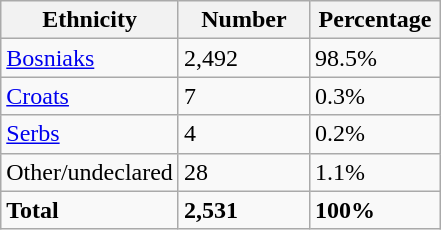<table class="wikitable">
<tr>
<th width="100px">Ethnicity</th>
<th width="80px">Number</th>
<th width="80px">Percentage</th>
</tr>
<tr>
<td><a href='#'>Bosniaks</a></td>
<td>2,492</td>
<td>98.5%</td>
</tr>
<tr>
<td><a href='#'>Croats</a></td>
<td>7</td>
<td>0.3%</td>
</tr>
<tr>
<td><a href='#'>Serbs</a></td>
<td>4</td>
<td>0.2%</td>
</tr>
<tr>
<td>Other/undeclared</td>
<td>28</td>
<td>1.1%</td>
</tr>
<tr>
<td><strong>Total</strong></td>
<td><strong>2,531</strong></td>
<td><strong>100%</strong></td>
</tr>
</table>
